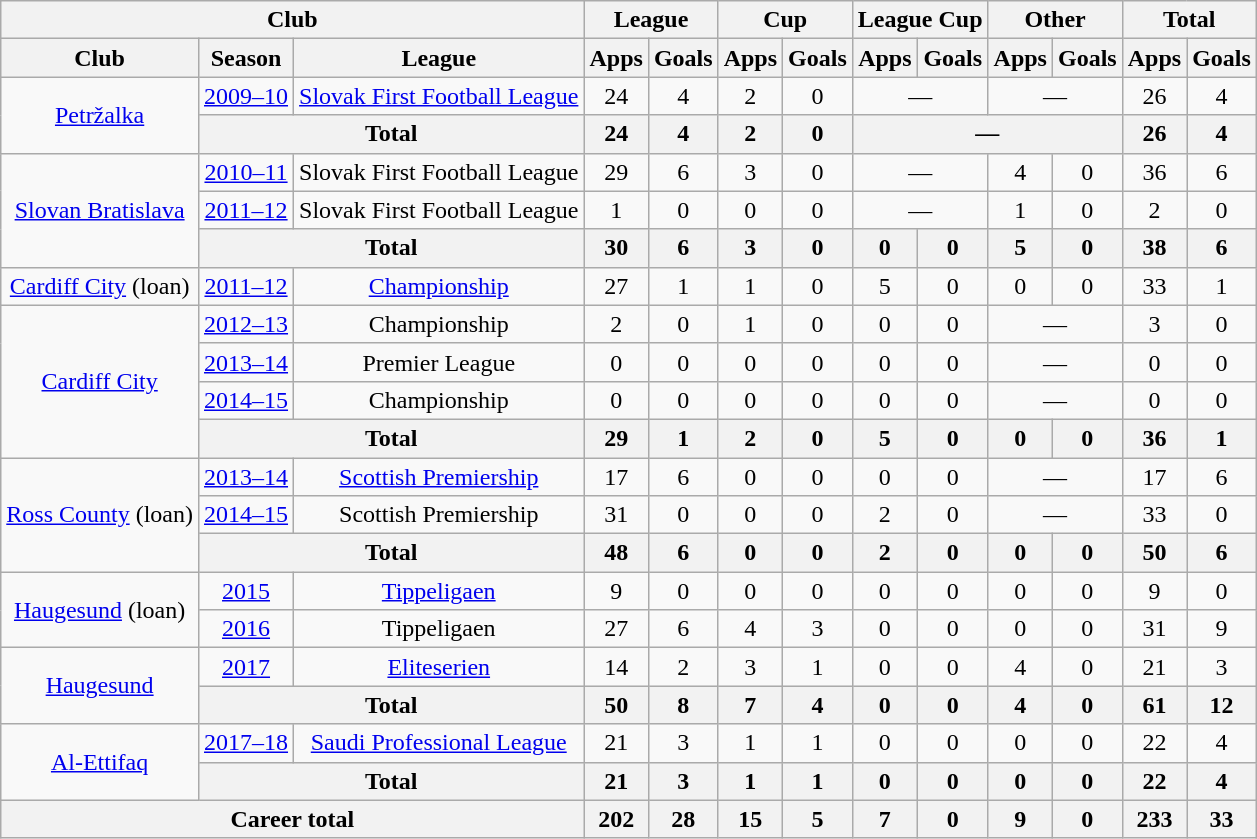<table class="wikitable" style="text-align:center">
<tr>
<th colspan=3>Club</th>
<th colspan=2>League</th>
<th colspan=2>Cup</th>
<th colspan=2>League Cup</th>
<th colspan=2>Other</th>
<th colspan=2>Total</th>
</tr>
<tr>
<th>Club</th>
<th>Season</th>
<th>League</th>
<th>Apps</th>
<th>Goals</th>
<th>Apps</th>
<th>Goals</th>
<th>Apps</th>
<th>Goals</th>
<th>Apps</th>
<th>Goals</th>
<th>Apps</th>
<th>Goals</th>
</tr>
<tr>
<td rowspan="2"><a href='#'>Petržalka</a></td>
<td><a href='#'>2009–10</a></td>
<td><a href='#'>Slovak First Football League</a></td>
<td>24</td>
<td>4</td>
<td>2</td>
<td>0</td>
<td colspan="2">—</td>
<td colspan="2">—</td>
<td>26</td>
<td>4</td>
</tr>
<tr>
<th colspan="2">Total</th>
<th>24</th>
<th>4</th>
<th>2</th>
<th>0</th>
<th colspan="4">—</th>
<th>26</th>
<th>4</th>
</tr>
<tr>
<td rowspan="3"><a href='#'>Slovan Bratislava</a></td>
<td><a href='#'>2010–11</a></td>
<td>Slovak First Football League</td>
<td>29</td>
<td>6</td>
<td>3</td>
<td>0</td>
<td colspan="2">—</td>
<td>4</td>
<td>0</td>
<td>36</td>
<td>6</td>
</tr>
<tr>
<td><a href='#'>2011–12</a></td>
<td>Slovak First Football League</td>
<td>1</td>
<td>0</td>
<td>0</td>
<td>0</td>
<td colspan="2">—</td>
<td>1</td>
<td>0</td>
<td>2</td>
<td>0</td>
</tr>
<tr>
<th colspan="2">Total</th>
<th>30</th>
<th>6</th>
<th>3</th>
<th>0</th>
<th>0</th>
<th>0</th>
<th>5</th>
<th>0</th>
<th>38</th>
<th>6</th>
</tr>
<tr>
<td><a href='#'>Cardiff City</a> (loan)</td>
<td><a href='#'>2011–12</a></td>
<td><a href='#'>Championship</a></td>
<td>27</td>
<td>1</td>
<td>1</td>
<td>0</td>
<td>5</td>
<td>0</td>
<td>0</td>
<td>0</td>
<td>33</td>
<td>1</td>
</tr>
<tr>
<td rowspan="4"><a href='#'>Cardiff City</a></td>
<td><a href='#'>2012–13</a></td>
<td>Championship</td>
<td>2</td>
<td>0</td>
<td>1</td>
<td>0</td>
<td>0</td>
<td>0</td>
<td colspan="2">—</td>
<td>3</td>
<td>0</td>
</tr>
<tr>
<td><a href='#'>2013–14</a></td>
<td>Premier League</td>
<td>0</td>
<td>0</td>
<td>0</td>
<td>0</td>
<td>0</td>
<td>0</td>
<td colspan="2">—</td>
<td>0</td>
<td>0</td>
</tr>
<tr>
<td><a href='#'>2014–15</a></td>
<td>Championship</td>
<td>0</td>
<td>0</td>
<td>0</td>
<td>0</td>
<td>0</td>
<td>0</td>
<td colspan="2">—</td>
<td>0</td>
<td>0</td>
</tr>
<tr>
<th colspan="2">Total</th>
<th>29</th>
<th>1</th>
<th>2</th>
<th>0</th>
<th>5</th>
<th>0</th>
<th>0</th>
<th>0</th>
<th>36</th>
<th>1</th>
</tr>
<tr>
<td rowspan="3"><a href='#'>Ross County</a> (loan)</td>
<td><a href='#'>2013–14</a></td>
<td><a href='#'>Scottish Premiership</a></td>
<td>17</td>
<td>6</td>
<td>0</td>
<td>0</td>
<td>0</td>
<td>0</td>
<td colspan="2">—</td>
<td>17</td>
<td>6</td>
</tr>
<tr>
<td><a href='#'>2014–15</a></td>
<td>Scottish Premiership</td>
<td>31</td>
<td>0</td>
<td>0</td>
<td>0</td>
<td>2</td>
<td>0</td>
<td colspan="2">—</td>
<td>33</td>
<td>0</td>
</tr>
<tr>
<th colspan="2">Total</th>
<th>48</th>
<th>6</th>
<th>0</th>
<th>0</th>
<th>2</th>
<th>0</th>
<th>0</th>
<th>0</th>
<th>50</th>
<th>6</th>
</tr>
<tr>
<td rowspan="2"><a href='#'>Haugesund</a> (loan)</td>
<td><a href='#'>2015</a></td>
<td><a href='#'>Tippeligaen</a></td>
<td>9</td>
<td>0</td>
<td>0</td>
<td>0</td>
<td>0</td>
<td>0</td>
<td>0</td>
<td>0</td>
<td>9</td>
<td>0</td>
</tr>
<tr>
<td><a href='#'>2016</a></td>
<td>Tippeligaen</td>
<td>27</td>
<td>6</td>
<td>4</td>
<td>3</td>
<td>0</td>
<td>0</td>
<td>0</td>
<td>0</td>
<td>31</td>
<td>9</td>
</tr>
<tr>
<td rowspan="2"><a href='#'>Haugesund</a></td>
<td><a href='#'>2017</a></td>
<td rowspan="1" valign="center"><a href='#'>Eliteserien</a></td>
<td>14</td>
<td>2</td>
<td>3</td>
<td>1</td>
<td>0</td>
<td>0</td>
<td>4</td>
<td>0</td>
<td>21</td>
<td>3</td>
</tr>
<tr>
<th colspan="2">Total</th>
<th>50</th>
<th>8</th>
<th>7</th>
<th>4</th>
<th>0</th>
<th>0</th>
<th>4</th>
<th>0</th>
<th>61</th>
<th>12</th>
</tr>
<tr>
<td rowspan="2"><a href='#'>Al-Ettifaq</a></td>
<td><a href='#'>2017–18</a></td>
<td rowspan="1"><a href='#'>Saudi Professional League</a></td>
<td>21</td>
<td>3</td>
<td>1</td>
<td>1</td>
<td>0</td>
<td>0</td>
<td>0</td>
<td>0</td>
<td>22</td>
<td>4</td>
</tr>
<tr>
<th colspan="2">Total</th>
<th>21</th>
<th>3</th>
<th>1</th>
<th>1</th>
<th>0</th>
<th>0</th>
<th>0</th>
<th>0</th>
<th>22</th>
<th>4</th>
</tr>
<tr>
<th colspan=3>Career total</th>
<th>202</th>
<th>28</th>
<th>15</th>
<th>5</th>
<th>7</th>
<th>0</th>
<th>9</th>
<th>0</th>
<th>233</th>
<th>33</th>
</tr>
</table>
